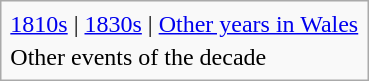<table class="infobox" id="toc">
<tr>
<td align="left"><a href='#'>1810s</a> | <a href='#'>1830s</a> | <a href='#'>Other years in Wales</a></td>
</tr>
<tr>
<td>Other events of the decade</td>
</tr>
</table>
